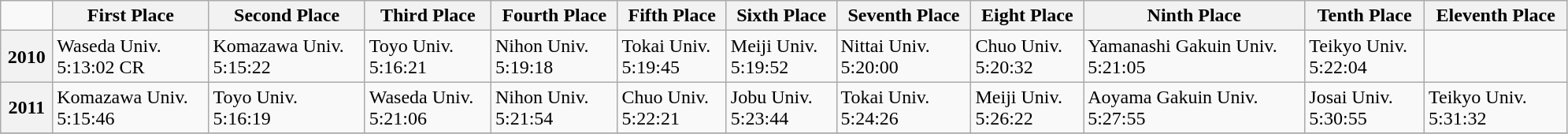<table class="wikitable" style="text-align:left; width:105%; align:top;">
<tr>
<td></td>
<th scope="col">First Place</th>
<th scope="col">Second Place</th>
<th scope="col">Third Place</th>
<th scope="col">Fourth Place</th>
<th scope="col">Fifth Place</th>
<th scope="col">Sixth Place</th>
<th scope="col">Seventh Place</th>
<th scope="col">Eight Place</th>
<th scope="col">Ninth Place</th>
<th scope="col">Tenth Place</th>
<th scope="col">Eleventh Place</th>
</tr>
<tr>
<th scope="row">2010</th>
<td>Waseda Univ.<br>5:13:02 CR</td>
<td>Komazawa Univ.<br>5:15:22</td>
<td>Toyo Univ.<br>5:16:21</td>
<td>Nihon Univ.<br>5:19:18</td>
<td>Tokai Univ.<br>5:19:45</td>
<td>Meiji Univ.<br>5:19:52</td>
<td>Nittai Univ.<br>5:20:00</td>
<td>Chuo Univ.<br>5:20:32</td>
<td>Yamanashi Gakuin Univ.<br>5:21:05</td>
<td>Teikyo Univ.<br>5:22:04</td>
<td></td>
</tr>
<tr>
<th scope="row">2011</th>
<td>Komazawa Univ.<br>5:15:46</td>
<td>Toyo Univ.<br>5:16:19</td>
<td>Waseda Univ.<br>5:21:06</td>
<td>Nihon Univ.<br>5:21:54</td>
<td>Chuo Univ.<br>5:22:21</td>
<td>Jobu Univ.<br>5:23:44</td>
<td>Tokai Univ.<br>5:24:26</td>
<td>Meiji Univ.<br>5:26:22</td>
<td>Aoyama Gakuin Univ.<br>5:27:55</td>
<td>Josai Univ.<br>5:30:55</td>
<td>Teikyo Univ.<br>5:31:32</td>
</tr>
<tr>
</tr>
</table>
